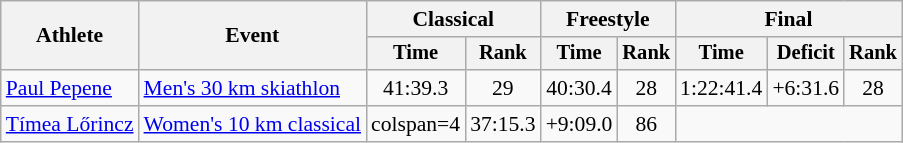<table class="wikitable" style="font-size:90%">
<tr>
<th rowspan=2>Athlete</th>
<th rowspan=2>Event</th>
<th colspan=2>Classical</th>
<th colspan=2>Freestyle</th>
<th colspan=3>Final</th>
</tr>
<tr style="font-size: 95%">
<th>Time</th>
<th>Rank</th>
<th>Time</th>
<th>Rank</th>
<th>Time</th>
<th>Deficit</th>
<th>Rank</th>
</tr>
<tr align=center>
<td align=left><a href='#'>Paul Pepene</a></td>
<td align=left><a href='#'>Men's 30 km skiathlon</a></td>
<td>41:39.3</td>
<td>29</td>
<td>40:30.4</td>
<td>28</td>
<td>1:22:41.4</td>
<td>+6:31.6</td>
<td>28</td>
</tr>
<tr align=center>
<td align=left><a href='#'>Tímea Lőrincz</a></td>
<td align=left><a href='#'>Women's 10 km classical</a></td>
<td>colspan=4</td>
<td>37:15.3</td>
<td>+9:09.0</td>
<td>86</td>
</tr>
</table>
